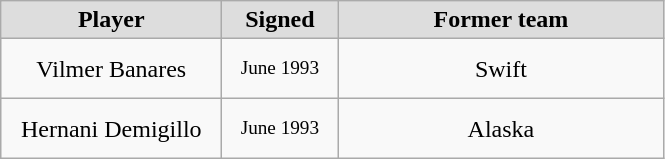<table class="wikitable" style="text-align: center">
<tr align="center" bgcolor="#dddddd">
<td style="width:140px"><strong>Player</strong></td>
<td style="width:70px"><strong>Signed</strong></td>
<td style="width:210px"><strong>Former team</strong></td>
</tr>
<tr style="height:40px">
<td>Vilmer Banares</td>
<td style="font-size: 80%">June 1993</td>
<td>Swift</td>
</tr>
<tr style="height:40px">
<td>Hernani Demigillo</td>
<td style="font-size: 80%">June 1993</td>
<td>Alaska</td>
</tr>
</table>
